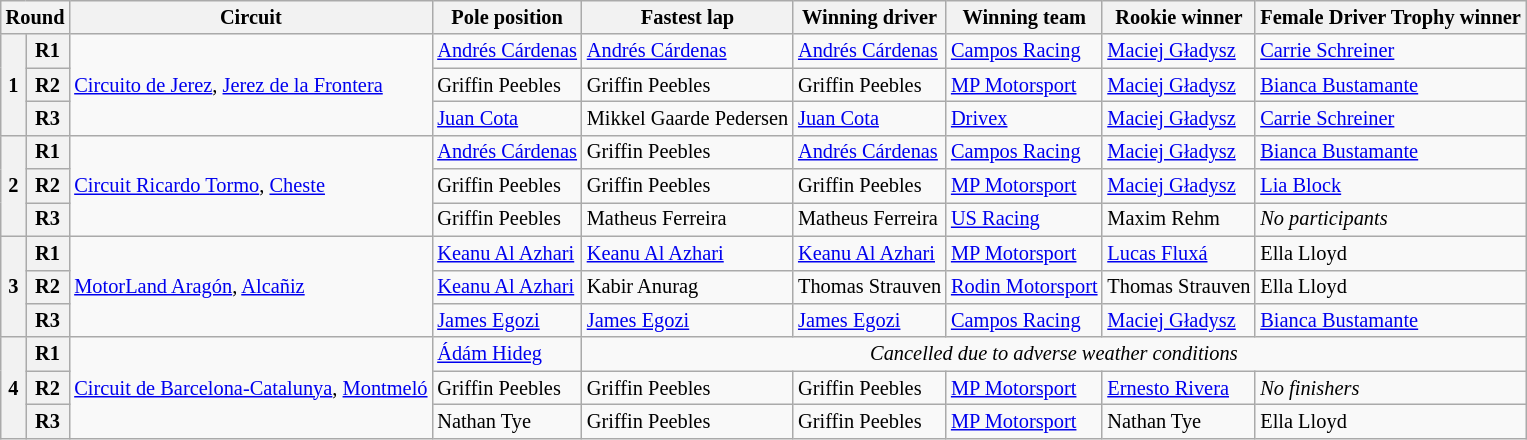<table class="wikitable" style="font-size: 85%">
<tr>
<th colspan="2">Round</th>
<th>Circuit</th>
<th>Pole position</th>
<th>Fastest lap</th>
<th>Winning driver</th>
<th>Winning team</th>
<th>Rookie winner</th>
<th>Female Driver Trophy winner</th>
</tr>
<tr>
<th rowspan="3">1</th>
<th>R1</th>
<td rowspan="3" nowrap> <a href='#'>Circuito de Jerez</a>, <a href='#'>Jerez de la Frontera</a></td>
<td> <a href='#'>Andrés Cárdenas</a></td>
<td> <a href='#'>Andrés Cárdenas</a></td>
<td> <a href='#'>Andrés Cárdenas</a></td>
<td> <a href='#'>Campos Racing</a></td>
<td nowrap=""> <a href='#'>Maciej Gładysz</a></td>
<td> <a href='#'>Carrie Schreiner</a></td>
</tr>
<tr>
<th>R2</th>
<td> Griffin Peebles</td>
<td> Griffin Peebles</td>
<td> Griffin Peebles</td>
<td> <a href='#'>MP Motorsport</a></td>
<td> <a href='#'>Maciej Gładysz</a></td>
<td> <a href='#'>Bianca Bustamante</a></td>
</tr>
<tr>
<th>R3</th>
<td> <a href='#'>Juan Cota</a></td>
<td nowrap> Mikkel Gaarde Pedersen</td>
<td> <a href='#'>Juan Cota</a></td>
<td> <a href='#'>Drivex</a></td>
<td> <a href='#'>Maciej Gładysz</a></td>
<td> <a href='#'>Carrie Schreiner</a></td>
</tr>
<tr>
<th rowspan="3">2</th>
<th>R1</th>
<td rowspan="3"> <a href='#'>Circuit Ricardo Tormo</a>, <a href='#'>Cheste</a></td>
<td nowrap> <a href='#'>Andrés Cárdenas</a></td>
<td> Griffin Peebles</td>
<td nowrap> <a href='#'>Andrés Cárdenas</a></td>
<td> <a href='#'>Campos Racing</a></td>
<td> <a href='#'>Maciej Gładysz</a></td>
<td> <a href='#'>Bianca Bustamante</a></td>
</tr>
<tr>
<th>R2</th>
<td> Griffin Peebles</td>
<td> Griffin Peebles</td>
<td> Griffin Peebles</td>
<td> <a href='#'>MP Motorsport</a></td>
<td> <a href='#'>Maciej Gładysz</a></td>
<td> <a href='#'>Lia Block</a></td>
</tr>
<tr>
<th>R3</th>
<td> Griffin Peebles</td>
<td> Matheus Ferreira</td>
<td> Matheus Ferreira</td>
<td> <a href='#'>US Racing</a></td>
<td> Maxim Rehm</td>
<td><em>No participants</em></td>
</tr>
<tr>
<th rowspan="3">3</th>
<th>R1</th>
<td rowspan="3"> <a href='#'>MotorLand Aragón</a>, <a href='#'>Alcañiz</a></td>
<td nowrap> <a href='#'>Keanu Al Azhari</a></td>
<td nowrap> <a href='#'>Keanu Al Azhari</a></td>
<td nowrap> <a href='#'>Keanu Al Azhari</a></td>
<td> <a href='#'>MP Motorsport</a></td>
<td> <a href='#'>Lucas Fluxá</a></td>
<td> Ella Lloyd</td>
</tr>
<tr>
<th>R2</th>
<td> <a href='#'>Keanu Al Azhari</a></td>
<td> Kabir Anurag</td>
<td nowrap> Thomas Strauven</td>
<td nowrap> <a href='#'>Rodin Motorsport</a></td>
<td nowrap> Thomas Strauven</td>
<td> Ella Lloyd</td>
</tr>
<tr>
<th>R3</th>
<td> <a href='#'>James Egozi</a></td>
<td> <a href='#'>James Egozi</a></td>
<td> <a href='#'>James Egozi</a></td>
<td> <a href='#'>Campos Racing</a></td>
<td> <a href='#'>Maciej Gładysz</a></td>
<td nowrap> <a href='#'>Bianca Bustamante</a></td>
</tr>
<tr>
<th rowspan="3">4</th>
<th>R1</th>
<td rowspan="3" nowrap> <a href='#'>Circuit de Barcelona-Catalunya</a>, <a href='#'>Montmeló</a></td>
<td> <a href='#'>Ádám Hideg</a></td>
<td colspan="5" align=center><em>Cancelled due to adverse weather conditions</em></td>
</tr>
<tr>
<th>R2</th>
<td> Griffin Peebles</td>
<td> Griffin Peebles</td>
<td> Griffin Peebles</td>
<td> <a href='#'>MP Motorsport</a></td>
<td> <a href='#'>Ernesto Rivera</a></td>
<td><em>No finishers</em></td>
</tr>
<tr>
<th>R3</th>
<td> Nathan Tye</td>
<td> Griffin Peebles</td>
<td> Griffin Peebles</td>
<td> <a href='#'>MP Motorsport</a></td>
<td> Nathan Tye</td>
<td> Ella Lloyd</td>
</tr>
</table>
